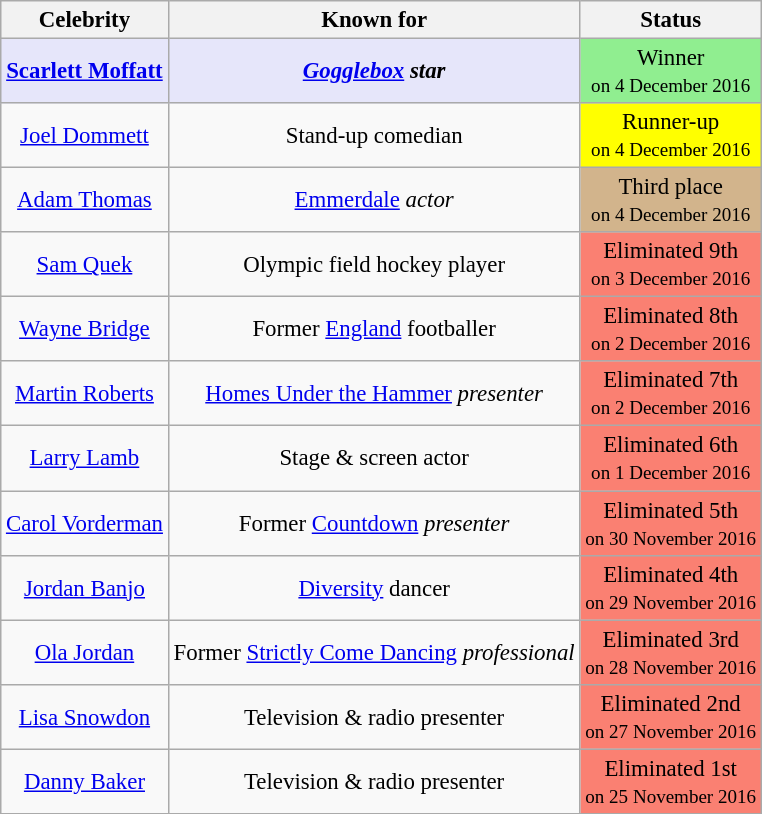<table class="wikitable sortable" style="text-align: center; white-space:nowrap; margin:auto; font-size:95.2%;">
<tr>
<th scope="col">Celebrity</th>
<th scope="col">Known for</th>
<th scope="col">Status</th>
</tr>
<tr>
<td style="background:lavender;"><strong><a href='#'>Scarlett Moffatt</a></strong></td>
<td style="background:lavender;"><strong><em><a href='#'>Gogglebox</a><em> star<strong></td>
<td style=background:lightgreen></strong>Winner<strong><br><small></strong>on 4 December 2016<strong></small></td>
</tr>
<tr>
<td><a href='#'>Joel Dommett</a></td>
<td>Stand-up comedian</td>
<td style=background:yellow>Runner-up<br><small>on 4 December 2016</small></td>
</tr>
<tr>
<td><a href='#'>Adam Thomas</a></td>
<td></em><a href='#'>Emmerdale</a><em> actor</td>
<td style=background:tan>Third place<br><small>on 4 December 2016</small></td>
</tr>
<tr>
<td><a href='#'>Sam Quek</a></td>
<td>Olympic field hockey player</td>
<td style="background:salmon;">Eliminated 9th <br><small>on 3 December 2016</small></td>
</tr>
<tr>
<td><a href='#'>Wayne Bridge</a></td>
<td>Former <a href='#'>England</a> footballer</td>
<td style="background:salmon;">Eliminated 8th <br><small>on 2 December 2016</small></td>
</tr>
<tr>
<td><a href='#'>Martin Roberts</a></td>
<td></em><a href='#'>Homes Under the Hammer</a><em> presenter</td>
<td style="background:salmon;">Eliminated 7th <br><small>on 2 December 2016</small></td>
</tr>
<tr>
<td><a href='#'>Larry Lamb</a></td>
<td>Stage & screen actor</td>
<td style="background:salmon;">Eliminated 6th <br><small>on 1 December 2016</small></td>
</tr>
<tr>
<td><a href='#'>Carol Vorderman</a></td>
<td>Former </em><a href='#'>Countdown</a><em> presenter</td>
<td style="background:salmon;">Eliminated 5th <br><small>on 30 November 2016</small></td>
</tr>
<tr>
<td><a href='#'>Jordan Banjo</a></td>
<td><a href='#'>Diversity</a> dancer</td>
<td style="background:salmon;">Eliminated 4th <br><small>on 29 November 2016</small></td>
</tr>
<tr>
<td><a href='#'>Ola Jordan</a></td>
<td>Former </em><a href='#'>Strictly Come Dancing</a><em> professional</td>
<td style="background:salmon;">Eliminated 3rd <br><small>on 28 November 2016</small></td>
</tr>
<tr>
<td><a href='#'>Lisa Snowdon</a></td>
<td>Television & radio presenter</td>
<td style="background:salmon;">Eliminated 2nd <br><small>on 27 November 2016</small></td>
</tr>
<tr>
<td><a href='#'>Danny Baker</a></td>
<td>Television & radio presenter</td>
<td style="background:salmon;">Eliminated 1st <br><small>on 25 November 2016</small></td>
</tr>
<tr>
</tr>
</table>
